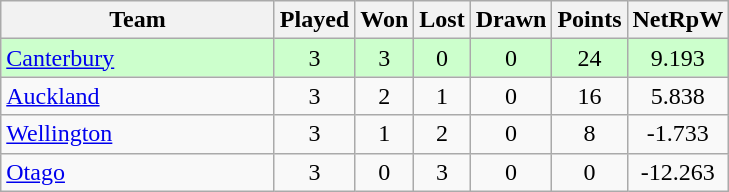<table class="wikitable" style="text-align:center;">
<tr>
<th width=175>Team</th>
<th style="width:30px;" abbr="Played">Played</th>
<th style="width:30px;" abbr="Won">Won</th>
<th style="width:30px;" abbr="Lost">Lost</th>
<th style="width:30px;" abbr="Drawn">Drawn</th>
<th style="width:30px;" abbr="Points">Points</th>
<th style="width:30px;" abbr="NetRpW">NetRpW</th>
</tr>
<tr style="background:#cfc">
<td style="text-align:left;"><a href='#'>Canterbury</a></td>
<td>3</td>
<td>3</td>
<td>0</td>
<td>0</td>
<td>24</td>
<td>9.193</td>
</tr>
<tr>
<td style="text-align:left;"><a href='#'>Auckland</a></td>
<td>3</td>
<td>2</td>
<td>1</td>
<td>0</td>
<td>16</td>
<td>5.838</td>
</tr>
<tr>
<td style="text-align:left;"><a href='#'>Wellington</a></td>
<td>3</td>
<td>1</td>
<td>2</td>
<td>0</td>
<td>8</td>
<td>-1.733</td>
</tr>
<tr>
<td style="text-align:left;"><a href='#'>Otago</a></td>
<td>3</td>
<td>0</td>
<td>3</td>
<td>0</td>
<td>0</td>
<td>-12.263</td>
</tr>
</table>
